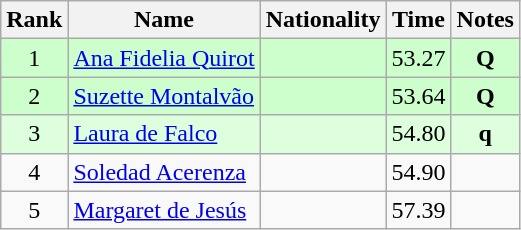<table class="wikitable sortable" style="text-align:center">
<tr>
<th>Rank</th>
<th>Name</th>
<th>Nationality</th>
<th>Time</th>
<th>Notes</th>
</tr>
<tr bgcolor=ccffcc>
<td align=center>1</td>
<td align=left><a href='#'>Ana Fidelia Quirot</a></td>
<td align=left></td>
<td>53.27</td>
<td><strong>Q</strong></td>
</tr>
<tr bgcolor=ccffcc>
<td align=center>2</td>
<td align=left><a href='#'>Suzette Montalvão</a></td>
<td align=left></td>
<td>53.64</td>
<td><strong>Q</strong></td>
</tr>
<tr bgcolor=ddffdd>
<td align=center>3</td>
<td align=left><a href='#'>Laura de Falco</a></td>
<td align=left></td>
<td>54.80</td>
<td><strong>q</strong></td>
</tr>
<tr>
<td align=center>4</td>
<td align=left><a href='#'>Soledad Acerenza</a></td>
<td align=left></td>
<td>54.90</td>
<td></td>
</tr>
<tr>
<td align=center>5</td>
<td align=left><a href='#'>Margaret de Jesús</a></td>
<td align=left></td>
<td>57.39</td>
<td></td>
</tr>
</table>
